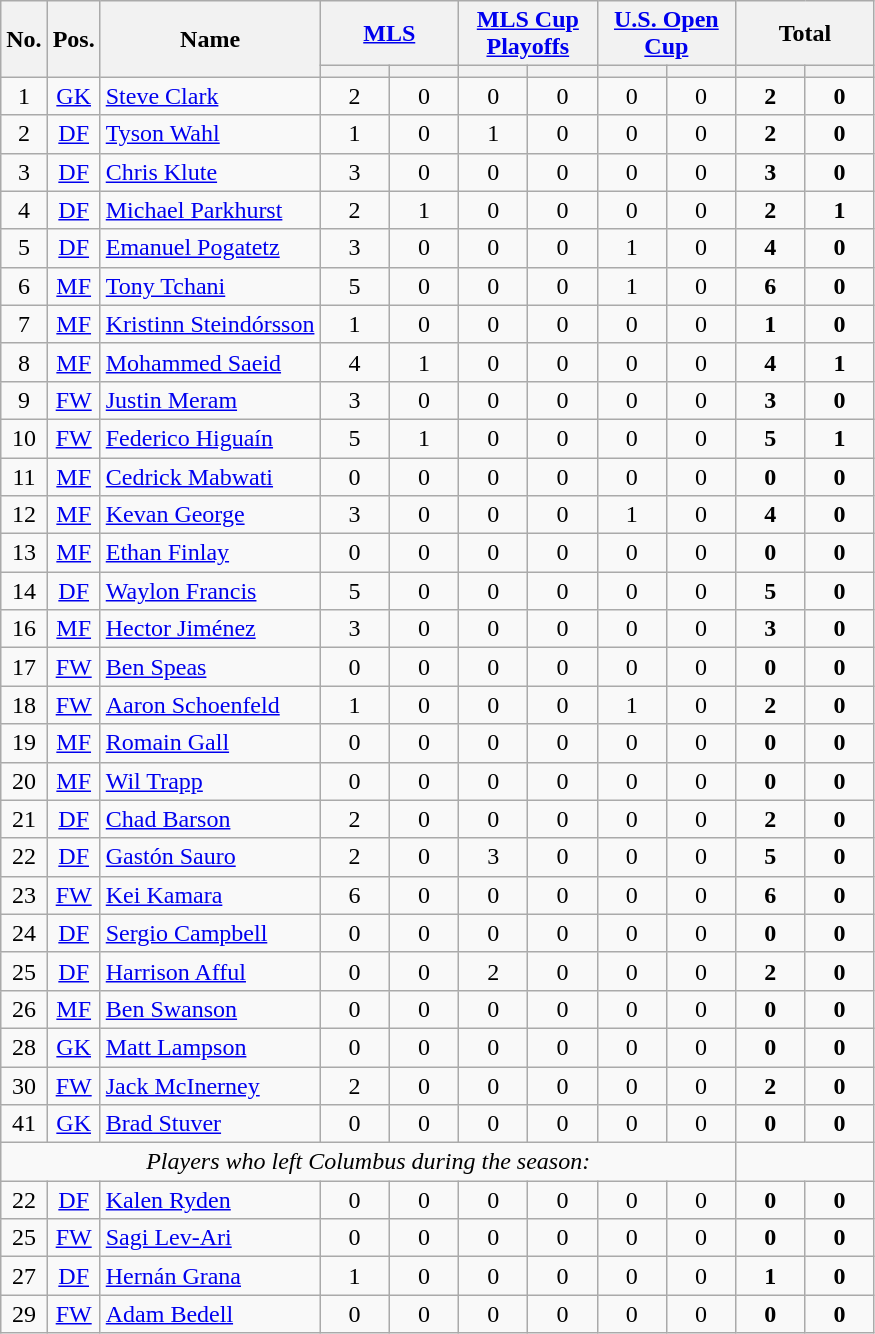<table class="wikitable sortable" style="text-align: center;">
<tr>
<th rowspan=2>No.</th>
<th rowspan=2>Pos.</th>
<th rowspan=2>Name</th>
<th colspan=2 style="width:85px;"><a href='#'>MLS</a></th>
<th colspan=2 style="width:85px;"><a href='#'>MLS Cup Playoffs</a></th>
<th colspan=2 style="width:85px;"><a href='#'>U.S. Open Cup</a></th>
<th colspan=2 style="width:85px;"><strong>Total</strong></th>
</tr>
<tr>
<th></th>
<th></th>
<th></th>
<th></th>
<th></th>
<th></th>
<th></th>
<th></th>
</tr>
<tr>
<td>1</td>
<td><a href='#'>GK</a></td>
<td align=left> <a href='#'>Steve Clark</a></td>
<td>2</td>
<td>0</td>
<td>0</td>
<td>0</td>
<td>0</td>
<td>0</td>
<td><strong>2</strong></td>
<td><strong>0</strong></td>
</tr>
<tr>
<td>2</td>
<td><a href='#'>DF</a></td>
<td align=left> <a href='#'>Tyson Wahl</a></td>
<td>1</td>
<td>0</td>
<td>1</td>
<td>0</td>
<td>0</td>
<td>0</td>
<td><strong>2</strong></td>
<td><strong>0</strong></td>
</tr>
<tr>
<td>3</td>
<td><a href='#'>DF</a></td>
<td align=left> <a href='#'>Chris Klute</a></td>
<td>3</td>
<td>0</td>
<td>0</td>
<td>0</td>
<td>0</td>
<td>0</td>
<td><strong>3</strong></td>
<td><strong>0</strong></td>
</tr>
<tr>
<td>4</td>
<td><a href='#'>DF</a></td>
<td align=left> <a href='#'>Michael Parkhurst</a></td>
<td>2</td>
<td>1</td>
<td>0</td>
<td>0</td>
<td>0</td>
<td>0</td>
<td><strong>2</strong></td>
<td><strong>1</strong></td>
</tr>
<tr>
<td>5</td>
<td><a href='#'>DF</a></td>
<td align=left> <a href='#'>Emanuel Pogatetz</a></td>
<td>3</td>
<td>0</td>
<td>0</td>
<td>0</td>
<td>1</td>
<td>0</td>
<td><strong>4</strong></td>
<td><strong>0</strong></td>
</tr>
<tr>
<td>6</td>
<td><a href='#'>MF</a></td>
<td align=left> <a href='#'>Tony Tchani</a></td>
<td>5</td>
<td>0</td>
<td>0</td>
<td>0</td>
<td>1</td>
<td>0</td>
<td><strong>6</strong></td>
<td><strong>0</strong></td>
</tr>
<tr>
<td>7</td>
<td><a href='#'>MF</a></td>
<td align=left> <a href='#'>Kristinn Steindórsson</a></td>
<td>1</td>
<td>0</td>
<td>0</td>
<td>0</td>
<td>0</td>
<td>0</td>
<td><strong>1</strong></td>
<td><strong>0</strong></td>
</tr>
<tr>
<td>8</td>
<td><a href='#'>MF</a></td>
<td align=left> <a href='#'>Mohammed Saeid</a></td>
<td>4</td>
<td>1</td>
<td>0</td>
<td>0</td>
<td>0</td>
<td>0</td>
<td><strong>4</strong></td>
<td><strong>1</strong></td>
</tr>
<tr>
<td>9</td>
<td><a href='#'>FW</a></td>
<td align=left> <a href='#'>Justin Meram</a></td>
<td>3</td>
<td>0</td>
<td>0</td>
<td>0</td>
<td>0</td>
<td>0</td>
<td><strong>3</strong></td>
<td><strong>0</strong></td>
</tr>
<tr>
<td>10</td>
<td><a href='#'>FW</a></td>
<td align=left> <a href='#'>Federico Higuaín</a></td>
<td>5</td>
<td>1</td>
<td>0</td>
<td>0</td>
<td>0</td>
<td>0</td>
<td><strong>5</strong></td>
<td><strong>1</strong></td>
</tr>
<tr>
<td>11</td>
<td><a href='#'>MF</a></td>
<td align=left> <a href='#'>Cedrick Mabwati</a></td>
<td>0</td>
<td>0</td>
<td>0</td>
<td>0</td>
<td>0</td>
<td>0</td>
<td><strong>0</strong></td>
<td><strong>0</strong></td>
</tr>
<tr>
<td>12</td>
<td><a href='#'>MF</a></td>
<td align=left> <a href='#'>Kevan George</a></td>
<td>3</td>
<td>0</td>
<td>0</td>
<td>0</td>
<td>1</td>
<td>0</td>
<td><strong>4</strong></td>
<td><strong>0</strong></td>
</tr>
<tr>
<td>13</td>
<td><a href='#'>MF</a></td>
<td align=left> <a href='#'>Ethan Finlay</a></td>
<td>0</td>
<td>0</td>
<td>0</td>
<td>0</td>
<td>0</td>
<td>0</td>
<td><strong>0</strong></td>
<td><strong>0</strong></td>
</tr>
<tr>
<td>14</td>
<td><a href='#'>DF</a></td>
<td align=left> <a href='#'>Waylon Francis</a></td>
<td>5</td>
<td>0</td>
<td>0</td>
<td>0</td>
<td>0</td>
<td>0</td>
<td><strong>5</strong></td>
<td><strong>0</strong></td>
</tr>
<tr>
<td>16</td>
<td><a href='#'>MF</a></td>
<td align=left> <a href='#'>Hector Jiménez</a></td>
<td>3</td>
<td>0</td>
<td>0</td>
<td>0</td>
<td>0</td>
<td>0</td>
<td><strong>3</strong></td>
<td><strong>0</strong></td>
</tr>
<tr>
<td>17</td>
<td><a href='#'>FW</a></td>
<td align=left> <a href='#'>Ben Speas</a></td>
<td>0</td>
<td>0</td>
<td>0</td>
<td>0</td>
<td>0</td>
<td>0</td>
<td><strong>0</strong></td>
<td><strong>0</strong></td>
</tr>
<tr>
<td>18</td>
<td><a href='#'>FW</a></td>
<td align=left> <a href='#'>Aaron Schoenfeld</a></td>
<td>1</td>
<td>0</td>
<td>0</td>
<td>0</td>
<td>1</td>
<td>0</td>
<td><strong>2</strong></td>
<td><strong>0</strong></td>
</tr>
<tr>
<td>19</td>
<td><a href='#'>MF</a></td>
<td align=left> <a href='#'>Romain Gall</a></td>
<td>0</td>
<td>0</td>
<td>0</td>
<td>0</td>
<td>0</td>
<td>0</td>
<td><strong>0</strong></td>
<td><strong>0</strong></td>
</tr>
<tr>
<td>20</td>
<td><a href='#'>MF</a></td>
<td align=left> <a href='#'>Wil Trapp</a></td>
<td>0</td>
<td>0</td>
<td>0</td>
<td>0</td>
<td>0</td>
<td>0</td>
<td><strong>0</strong></td>
<td><strong>0</strong></td>
</tr>
<tr>
<td>21</td>
<td><a href='#'>DF</a></td>
<td align=left> <a href='#'>Chad Barson</a></td>
<td>2</td>
<td>0</td>
<td>0</td>
<td>0</td>
<td>0</td>
<td>0</td>
<td><strong>2</strong></td>
<td><strong>0</strong></td>
</tr>
<tr>
<td>22</td>
<td><a href='#'>DF</a></td>
<td align=left> <a href='#'>Gastón Sauro</a></td>
<td>2</td>
<td>0</td>
<td>3</td>
<td>0</td>
<td>0</td>
<td>0</td>
<td><strong>5</strong></td>
<td><strong>0</strong></td>
</tr>
<tr>
<td>23</td>
<td><a href='#'>FW</a></td>
<td align=left> <a href='#'>Kei Kamara</a></td>
<td>6</td>
<td>0</td>
<td>0</td>
<td>0</td>
<td>0</td>
<td>0</td>
<td><strong>6</strong></td>
<td><strong>0</strong></td>
</tr>
<tr>
<td>24</td>
<td><a href='#'>DF</a></td>
<td align=left> <a href='#'>Sergio Campbell</a></td>
<td>0</td>
<td>0</td>
<td>0</td>
<td>0</td>
<td>0</td>
<td>0</td>
<td><strong>0</strong></td>
<td><strong>0</strong></td>
</tr>
<tr>
<td>25</td>
<td><a href='#'>DF</a></td>
<td align=left> <a href='#'>Harrison Afful</a></td>
<td>0</td>
<td>0</td>
<td>2</td>
<td>0</td>
<td>0</td>
<td>0</td>
<td><strong>2</strong></td>
<td><strong>0</strong></td>
</tr>
<tr>
<td>26</td>
<td><a href='#'>MF</a></td>
<td align=left> <a href='#'>Ben Swanson</a></td>
<td>0</td>
<td>0</td>
<td>0</td>
<td>0</td>
<td>0</td>
<td>0</td>
<td><strong>0</strong></td>
<td><strong>0</strong></td>
</tr>
<tr>
<td>28</td>
<td><a href='#'>GK</a></td>
<td align=left> <a href='#'>Matt Lampson</a></td>
<td>0</td>
<td>0</td>
<td>0</td>
<td>0</td>
<td>0</td>
<td>0</td>
<td><strong>0</strong></td>
<td><strong>0</strong></td>
</tr>
<tr>
<td>30</td>
<td><a href='#'>FW</a></td>
<td align=left> <a href='#'>Jack McInerney</a></td>
<td>2</td>
<td>0</td>
<td>0</td>
<td>0</td>
<td>0</td>
<td>0</td>
<td><strong>2</strong></td>
<td><strong>0</strong></td>
</tr>
<tr>
<td>41</td>
<td><a href='#'>GK</a></td>
<td align=left> <a href='#'>Brad Stuver</a></td>
<td>0</td>
<td>0</td>
<td>0</td>
<td>0</td>
<td>0</td>
<td>0</td>
<td><strong>0</strong></td>
<td><strong>0</strong></td>
</tr>
<tr>
<td colspan=9 align=center><em>Players who left Columbus during the season:</em></td>
</tr>
<tr>
<td>22</td>
<td><a href='#'>DF</a></td>
<td align=left> <a href='#'>Kalen Ryden</a></td>
<td>0</td>
<td>0</td>
<td>0</td>
<td>0</td>
<td>0</td>
<td>0</td>
<td><strong>0</strong></td>
<td><strong>0</strong></td>
</tr>
<tr>
<td>25</td>
<td><a href='#'>FW</a></td>
<td align=left> <a href='#'>Sagi Lev-Ari</a></td>
<td>0</td>
<td>0</td>
<td>0</td>
<td>0</td>
<td>0</td>
<td>0</td>
<td><strong>0</strong></td>
<td><strong>0</strong></td>
</tr>
<tr>
<td>27</td>
<td><a href='#'>DF</a></td>
<td align=left> <a href='#'>Hernán Grana</a></td>
<td>1</td>
<td>0</td>
<td>0</td>
<td>0</td>
<td>0</td>
<td>0</td>
<td><strong>1</strong></td>
<td><strong>0</strong></td>
</tr>
<tr>
<td>29</td>
<td><a href='#'>FW</a></td>
<td align=left> <a href='#'>Adam Bedell</a></td>
<td>0</td>
<td>0</td>
<td>0</td>
<td>0</td>
<td>0</td>
<td>0</td>
<td><strong>0</strong></td>
<td><strong>0</strong></td>
</tr>
</table>
